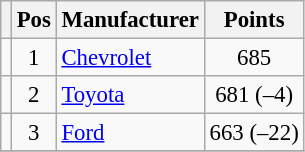<table class="wikitable" style="font-size: 95%;">
<tr>
<th></th>
<th>Pos</th>
<th>Manufacturer</th>
<th>Points</th>
</tr>
<tr>
<td align="left"></td>
<td style="text-align:center;">1</td>
<td><a href='#'>Chevrolet</a></td>
<td style="text-align:center;">685</td>
</tr>
<tr>
<td align="left"></td>
<td style="text-align:center;">2</td>
<td><a href='#'>Toyota</a></td>
<td style="text-align:center;">681 (–4)</td>
</tr>
<tr>
<td align="left"></td>
<td style="text-align:center;">3</td>
<td><a href='#'>Ford</a></td>
<td style="text-align:center;">663 (–22)</td>
</tr>
<tr class="sortbottom">
</tr>
</table>
